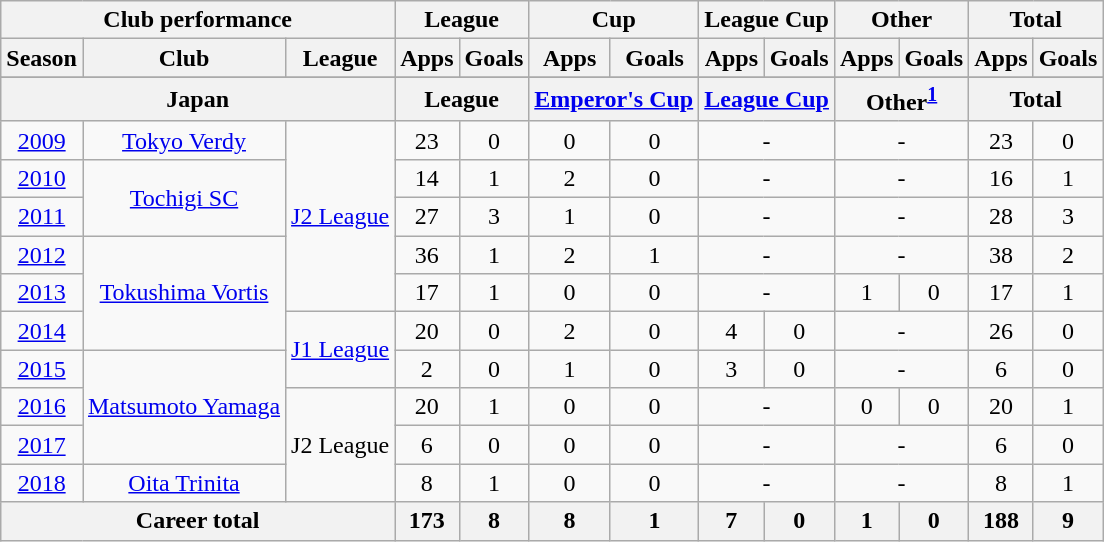<table class="wikitable" style="text-align:center">
<tr>
<th colspan=3>Club performance</th>
<th colspan=2>League</th>
<th colspan=2>Cup</th>
<th colspan=2>League Cup</th>
<th colspan="2">Other</th>
<th colspan=2>Total</th>
</tr>
<tr>
<th>Season</th>
<th>Club</th>
<th>League</th>
<th>Apps</th>
<th>Goals</th>
<th>Apps</th>
<th>Goals</th>
<th>Apps</th>
<th>Goals</th>
<th>Apps</th>
<th>Goals</th>
<th>Apps</th>
<th>Goals</th>
</tr>
<tr>
</tr>
<tr>
<th colspan=3>Japan</th>
<th colspan=2>League</th>
<th colspan=2><a href='#'>Emperor's Cup</a></th>
<th colspan=2><a href='#'>League Cup</a></th>
<th colspan=2>Other<sup><a href='#'>1</a></sup></th>
<th colspan=2>Total</th>
</tr>
<tr>
<td><a href='#'>2009</a></td>
<td><a href='#'>Tokyo Verdy</a></td>
<td rowspan="5"><a href='#'>J2 League</a></td>
<td>23</td>
<td>0</td>
<td>0</td>
<td>0</td>
<td colspan="2">-</td>
<td colspan="2">-</td>
<td>23</td>
<td>0</td>
</tr>
<tr>
<td><a href='#'>2010</a></td>
<td rowspan="2"><a href='#'>Tochigi SC</a></td>
<td>14</td>
<td>1</td>
<td>2</td>
<td>0</td>
<td colspan="2">-</td>
<td colspan="2">-</td>
<td>16</td>
<td>1</td>
</tr>
<tr>
<td><a href='#'>2011</a></td>
<td>27</td>
<td>3</td>
<td>1</td>
<td>0</td>
<td colspan="2">-</td>
<td colspan="2">-</td>
<td>28</td>
<td>3</td>
</tr>
<tr>
<td><a href='#'>2012</a></td>
<td rowspan="3"><a href='#'>Tokushima Vortis</a></td>
<td>36</td>
<td>1</td>
<td>2</td>
<td>1</td>
<td colspan="2">-</td>
<td colspan="2">-</td>
<td>38</td>
<td>2</td>
</tr>
<tr>
<td><a href='#'>2013</a></td>
<td>17</td>
<td>1</td>
<td>0</td>
<td>0</td>
<td colspan="2">-</td>
<td>1</td>
<td>0</td>
<td>17</td>
<td>1</td>
</tr>
<tr>
<td><a href='#'>2014</a></td>
<td rowspan="2"><a href='#'>J1 League</a></td>
<td>20</td>
<td>0</td>
<td>2</td>
<td>0</td>
<td>4</td>
<td>0</td>
<td colspan="2">-</td>
<td>26</td>
<td>0</td>
</tr>
<tr>
<td><a href='#'>2015</a></td>
<td rowspan="3"><a href='#'>Matsumoto Yamaga</a></td>
<td>2</td>
<td>0</td>
<td>1</td>
<td>0</td>
<td>3</td>
<td>0</td>
<td colspan="2">-</td>
<td>6</td>
<td>0</td>
</tr>
<tr>
<td><a href='#'>2016</a></td>
<td rowspan="3">J2 League</td>
<td>20</td>
<td>1</td>
<td>0</td>
<td>0</td>
<td colspan="2">-</td>
<td>0</td>
<td>0</td>
<td>20</td>
<td>1</td>
</tr>
<tr>
<td><a href='#'>2017</a></td>
<td>6</td>
<td>0</td>
<td>0</td>
<td>0</td>
<td colspan="2">-</td>
<td colspan="2">-</td>
<td>6</td>
<td>0</td>
</tr>
<tr>
<td><a href='#'>2018</a></td>
<td><a href='#'>Oita Trinita</a></td>
<td>8</td>
<td>1</td>
<td>0</td>
<td>0</td>
<td colspan="2">-</td>
<td colspan="2">-</td>
<td>8</td>
<td>1</td>
</tr>
<tr>
<th colspan=3>Career total</th>
<th>173</th>
<th>8</th>
<th>8</th>
<th>1</th>
<th>7</th>
<th>0</th>
<th>1</th>
<th>0</th>
<th>188</th>
<th>9</th>
</tr>
</table>
